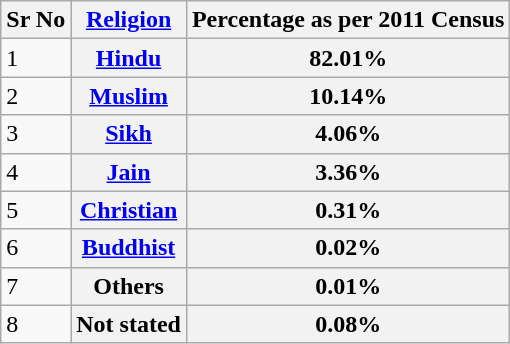<table class="wikitable">
<tr>
<th>Sr No</th>
<th><a href='#'>Religion</a></th>
<th>Percentage as per 2011 Census</th>
</tr>
<tr>
<td>1</td>
<th><a href='#'>Hindu</a></th>
<th>82.01%</th>
</tr>
<tr>
<td>2</td>
<th><a href='#'>Muslim</a></th>
<th>10.14%</th>
</tr>
<tr>
<td>3</td>
<th><a href='#'>Sikh</a></th>
<th>4.06%</th>
</tr>
<tr>
<td>4</td>
<th><a href='#'>Jain</a></th>
<th>3.36%</th>
</tr>
<tr>
<td>5</td>
<th><a href='#'>Christian</a></th>
<th>0.31%</th>
</tr>
<tr>
<td>6</td>
<th><a href='#'>Buddhist</a></th>
<th>0.02%</th>
</tr>
<tr>
<td>7</td>
<th>Others</th>
<th>0.01%</th>
</tr>
<tr>
<td>8</td>
<th>Not stated</th>
<th>0.08%</th>
</tr>
</table>
